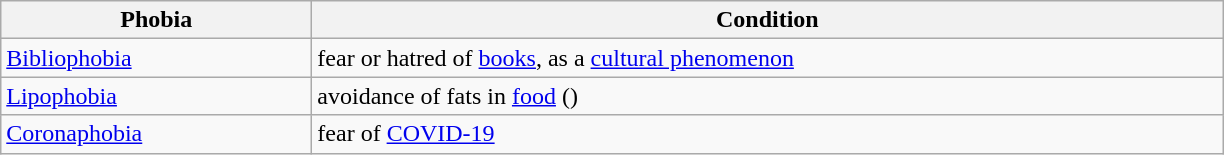<table class="wikitable sortable" border="1">
<tr>
<th width="200px">Phobia</th>
<th width="600px">Condition</th>
</tr>
<tr>
<td><a href='#'>Bibliophobia</a></td>
<td>fear or hatred of <a href='#'>books</a>, as a <a href='#'>cultural phenomenon</a></td>
</tr>
<tr>
<td><a href='#'>Lipophobia</a></td>
<td>avoidance of fats in <a href='#'>food</a> (<em></em>)</td>
</tr>
<tr>
<td><a href='#'>Coronaphobia</a></td>
<td>fear of <a href='#'>COVID-19</a></td>
</tr>
</table>
